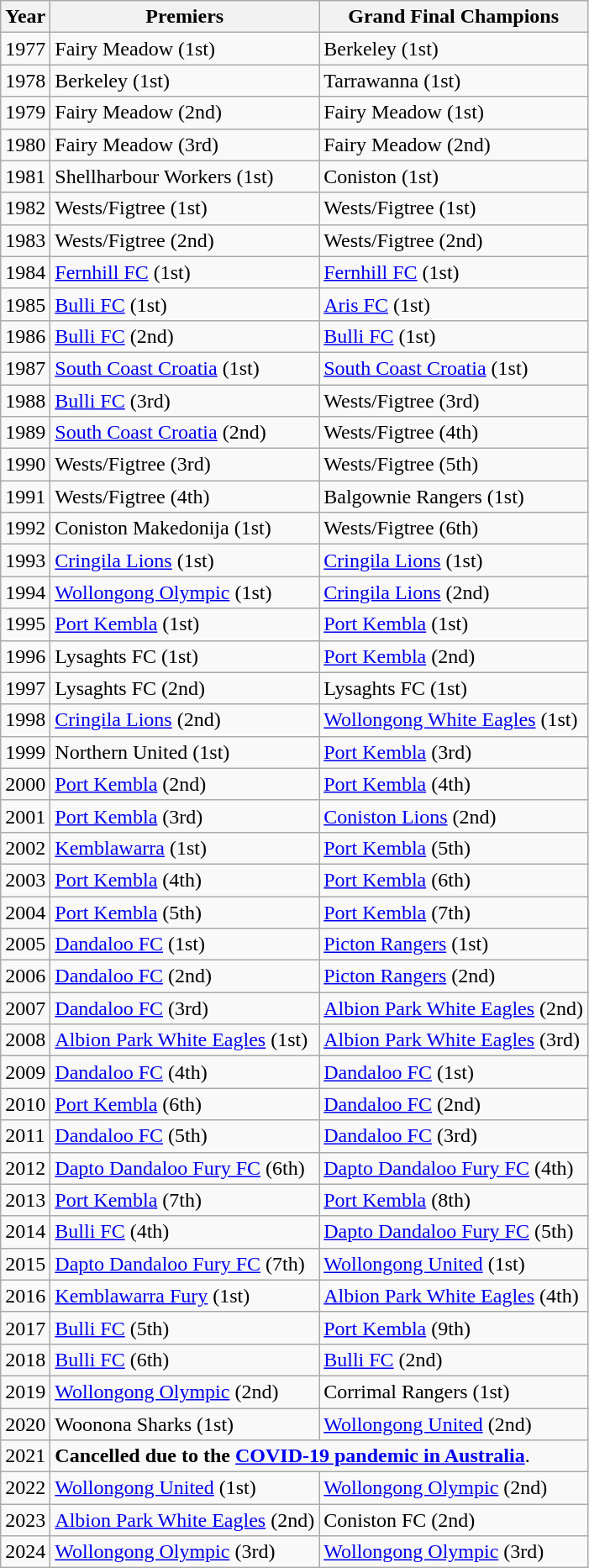<table class="wikitable">
<tr>
<th>Year</th>
<th>Premiers</th>
<th>Grand Final Champions</th>
</tr>
<tr>
<td>1977</td>
<td>Fairy Meadow (1st)</td>
<td>Berkeley (1st)</td>
</tr>
<tr>
<td>1978</td>
<td>Berkeley (1st)</td>
<td>Tarrawanna (1st)</td>
</tr>
<tr>
<td>1979</td>
<td>Fairy Meadow (2nd)</td>
<td>Fairy Meadow (1st)</td>
</tr>
<tr>
<td>1980</td>
<td>Fairy Meadow (3rd)</td>
<td>Fairy Meadow (2nd)</td>
</tr>
<tr>
<td>1981</td>
<td>Shellharbour Workers (1st)</td>
<td>Coniston (1st)</td>
</tr>
<tr>
<td>1982</td>
<td>Wests/Figtree (1st)</td>
<td>Wests/Figtree (1st)</td>
</tr>
<tr>
<td>1983</td>
<td>Wests/Figtree (2nd)</td>
<td>Wests/Figtree (2nd)</td>
</tr>
<tr>
<td>1984</td>
<td><a href='#'>Fernhill FC</a> (1st)</td>
<td><a href='#'>Fernhill FC</a> (1st)</td>
</tr>
<tr>
<td>1985</td>
<td><a href='#'>Bulli FC</a> (1st)</td>
<td><a href='#'>Aris FC</a> (1st)</td>
</tr>
<tr>
<td>1986</td>
<td><a href='#'>Bulli FC</a> (2nd)</td>
<td><a href='#'>Bulli FC</a> (1st)</td>
</tr>
<tr>
<td>1987</td>
<td><a href='#'>South Coast Croatia</a> (1st)</td>
<td><a href='#'>South Coast Croatia</a> (1st)</td>
</tr>
<tr>
<td>1988</td>
<td><a href='#'>Bulli FC</a> (3rd)</td>
<td>Wests/Figtree (3rd)</td>
</tr>
<tr>
<td>1989</td>
<td><a href='#'>South Coast Croatia</a> (2nd)</td>
<td>Wests/Figtree (4th)</td>
</tr>
<tr>
<td>1990</td>
<td>Wests/Figtree (3rd)</td>
<td>Wests/Figtree (5th)</td>
</tr>
<tr>
<td>1991</td>
<td>Wests/Figtree (4th)</td>
<td>Balgownie Rangers (1st)</td>
</tr>
<tr>
<td>1992</td>
<td>Coniston Makedonija (1st)</td>
<td>Wests/Figtree (6th)</td>
</tr>
<tr>
<td>1993</td>
<td><a href='#'>Cringila Lions</a> (1st)</td>
<td><a href='#'>Cringila Lions</a> (1st)</td>
</tr>
<tr>
<td>1994</td>
<td><a href='#'>Wollongong Olympic</a> (1st)</td>
<td><a href='#'>Cringila Lions</a> (2nd)</td>
</tr>
<tr>
<td>1995</td>
<td><a href='#'>Port Kembla</a> (1st)</td>
<td><a href='#'>Port Kembla</a> (1st)</td>
</tr>
<tr>
<td>1996</td>
<td>Lysaghts FC (1st)</td>
<td><a href='#'>Port Kembla</a> (2nd)</td>
</tr>
<tr>
<td>1997</td>
<td>Lysaghts FC (2nd)</td>
<td>Lysaghts FC (1st)</td>
</tr>
<tr>
<td>1998</td>
<td><a href='#'>Cringila Lions</a> (2nd)</td>
<td><a href='#'>Wollongong White Eagles</a> (1st)</td>
</tr>
<tr>
<td>1999</td>
<td>Northern United (1st)</td>
<td><a href='#'>Port Kembla</a> (3rd)</td>
</tr>
<tr>
<td>2000</td>
<td><a href='#'>Port Kembla</a> (2nd)</td>
<td><a href='#'>Port Kembla</a> (4th)</td>
</tr>
<tr>
<td>2001</td>
<td><a href='#'>Port Kembla</a> (3rd)</td>
<td><a href='#'>Coniston Lions</a> (2nd)</td>
</tr>
<tr>
<td>2002</td>
<td><a href='#'>Kemblawarra</a> (1st)</td>
<td><a href='#'>Port Kembla</a> (5th)</td>
</tr>
<tr>
<td>2003</td>
<td><a href='#'>Port Kembla</a> (4th)</td>
<td><a href='#'>Port Kembla</a> (6th)</td>
</tr>
<tr>
<td>2004</td>
<td><a href='#'>Port Kembla</a> (5th)</td>
<td><a href='#'>Port Kembla</a> (7th)</td>
</tr>
<tr>
<td>2005</td>
<td><a href='#'>Dandaloo FC</a> (1st)</td>
<td><a href='#'>Picton Rangers</a> (1st)</td>
</tr>
<tr>
<td>2006</td>
<td><a href='#'>Dandaloo FC</a> (2nd)</td>
<td><a href='#'>Picton Rangers</a> (2nd)</td>
</tr>
<tr>
<td>2007</td>
<td><a href='#'>Dandaloo FC</a> (3rd)</td>
<td><a href='#'>Albion Park White Eagles</a> (2nd)</td>
</tr>
<tr>
<td>2008</td>
<td><a href='#'>Albion Park White Eagles</a> (1st)</td>
<td><a href='#'>Albion Park White Eagles</a> (3rd)</td>
</tr>
<tr>
<td>2009</td>
<td><a href='#'>Dandaloo FC</a> (4th)</td>
<td><a href='#'>Dandaloo FC</a> (1st)</td>
</tr>
<tr>
<td>2010</td>
<td><a href='#'>Port Kembla</a> (6th)</td>
<td><a href='#'>Dandaloo FC</a> (2nd)</td>
</tr>
<tr>
<td>2011</td>
<td><a href='#'>Dandaloo FC</a> (5th)</td>
<td><a href='#'>Dandaloo FC</a> (3rd)</td>
</tr>
<tr>
<td>2012</td>
<td><a href='#'>Dapto Dandaloo Fury FC</a> (6th)</td>
<td><a href='#'>Dapto Dandaloo Fury FC</a> (4th)</td>
</tr>
<tr>
<td>2013</td>
<td><a href='#'>Port Kembla</a> (7th)</td>
<td><a href='#'>Port Kembla</a> (8th)</td>
</tr>
<tr>
<td>2014</td>
<td><a href='#'>Bulli FC</a> (4th)</td>
<td><a href='#'>Dapto Dandaloo Fury FC</a> (5th)</td>
</tr>
<tr>
<td>2015</td>
<td><a href='#'>Dapto Dandaloo Fury FC</a> (7th)</td>
<td><a href='#'>Wollongong United</a> (1st)</td>
</tr>
<tr>
<td>2016</td>
<td><a href='#'>Kemblawarra Fury</a> (1st)</td>
<td><a href='#'>Albion Park White Eagles</a> (4th)</td>
</tr>
<tr>
<td>2017</td>
<td><a href='#'>Bulli FC</a> (5th)</td>
<td><a href='#'>Port Kembla</a> (9th)</td>
</tr>
<tr>
<td>2018</td>
<td><a href='#'>Bulli FC</a> (6th)</td>
<td><a href='#'>Bulli FC</a> (2nd)</td>
</tr>
<tr>
<td>2019</td>
<td><a href='#'>Wollongong Olympic</a> (2nd)</td>
<td>Corrimal Rangers (1st)</td>
</tr>
<tr>
<td>2020 </td>
<td>Woonona Sharks (1st)</td>
<td><a href='#'>Wollongong United</a> (2nd)</td>
</tr>
<tr>
<td>2021</td>
<td colspan=3><strong>Cancelled due to the <a href='#'>COVID-19 pandemic in Australia</a></strong>.</td>
</tr>
<tr>
<td>2022</td>
<td><a href='#'>Wollongong United</a> (1st)</td>
<td><a href='#'>Wollongong Olympic</a> (2nd)</td>
</tr>
<tr>
<td>2023</td>
<td><a href='#'>Albion Park White Eagles</a> (2nd)</td>
<td>Coniston FC (2nd)</td>
</tr>
<tr>
<td>2024</td>
<td><a href='#'>Wollongong Olympic</a> (3rd)</td>
<td><a href='#'>Wollongong Olympic</a> (3rd)</td>
</tr>
</table>
